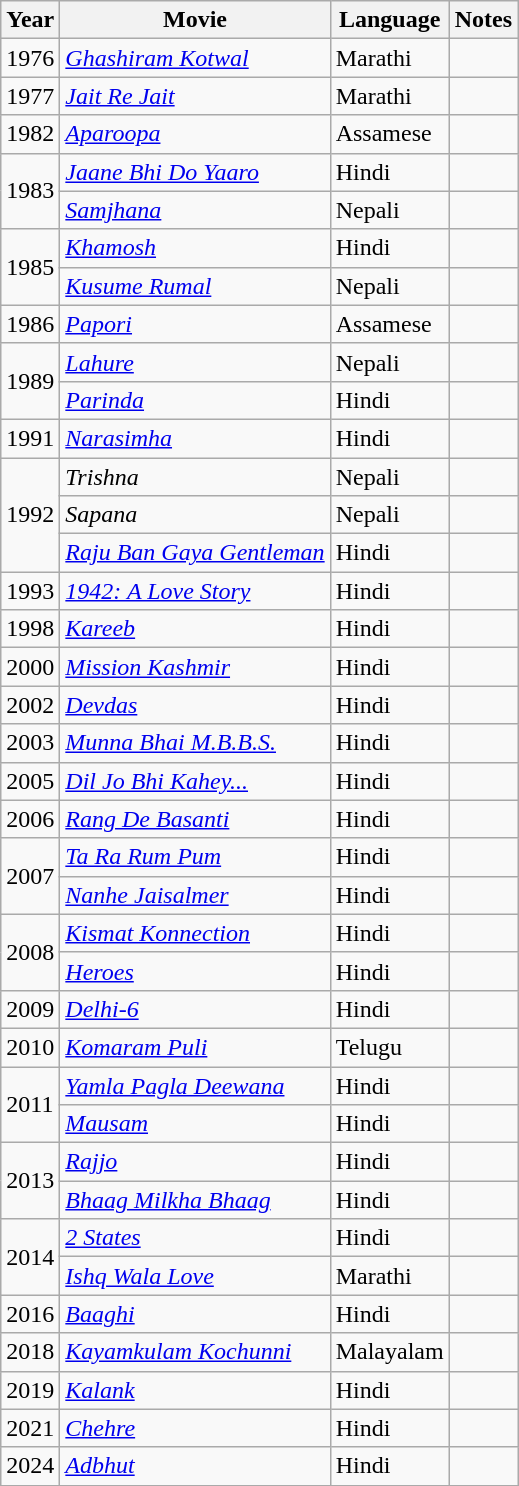<table class="wikitable">
<tr>
<th>Year</th>
<th>Movie</th>
<th>Language</th>
<th>Notes</th>
</tr>
<tr>
<td>1976</td>
<td><em><a href='#'>Ghashiram Kotwal</a></em></td>
<td>Marathi</td>
<td></td>
</tr>
<tr>
<td>1977</td>
<td><em><a href='#'>Jait Re Jait</a></em></td>
<td>Marathi</td>
<td></td>
</tr>
<tr>
<td>1982</td>
<td><em><a href='#'>Aparoopa</a></em></td>
<td>Assamese</td>
<td></td>
</tr>
<tr>
<td rowspan="2">1983</td>
<td><em><a href='#'>Jaane Bhi Do Yaaro</a></em></td>
<td>Hindi</td>
<td></td>
</tr>
<tr>
<td><em><a href='#'>Samjhana</a></em></td>
<td>Nepali</td>
<td></td>
</tr>
<tr>
<td rowspan="2">1985</td>
<td><em><a href='#'>Khamosh</a></em></td>
<td>Hindi</td>
<td></td>
</tr>
<tr>
<td><em><a href='#'>Kusume Rumal</a></em></td>
<td>Nepali</td>
<td></td>
</tr>
<tr>
<td>1986</td>
<td><em><a href='#'>Papori</a></em></td>
<td>Assamese</td>
<td></td>
</tr>
<tr>
<td rowspan="2">1989</td>
<td><em><a href='#'>Lahure</a></em></td>
<td>Nepali</td>
<td></td>
</tr>
<tr>
<td><em><a href='#'>Parinda</a></em></td>
<td>Hindi</td>
<td></td>
</tr>
<tr>
<td>1991</td>
<td><em><a href='#'>Narasimha</a></em></td>
<td>Hindi</td>
<td></td>
</tr>
<tr>
<td rowspan="3">1992</td>
<td><em>Trishna</em></td>
<td>Nepali</td>
<td></td>
</tr>
<tr>
<td><em>Sapana</em></td>
<td>Nepali</td>
<td></td>
</tr>
<tr>
<td><em><a href='#'>Raju Ban Gaya Gentleman</a></em></td>
<td>Hindi</td>
<td></td>
</tr>
<tr>
<td>1993</td>
<td><em><a href='#'>1942: A Love Story</a></em></td>
<td>Hindi</td>
<td></td>
</tr>
<tr>
<td>1998</td>
<td><em><a href='#'>Kareeb</a></em></td>
<td>Hindi</td>
<td></td>
</tr>
<tr>
<td>2000</td>
<td><em><a href='#'>Mission Kashmir</a></em></td>
<td>Hindi</td>
<td></td>
</tr>
<tr>
<td>2002</td>
<td><em><a href='#'>Devdas</a></em></td>
<td>Hindi</td>
<td></td>
</tr>
<tr>
<td>2003</td>
<td><em><a href='#'>Munna Bhai M.B.B.S.</a></em></td>
<td>Hindi</td>
<td></td>
</tr>
<tr>
<td>2005</td>
<td><em><a href='#'>Dil Jo Bhi Kahey...</a></em></td>
<td>Hindi</td>
<td></td>
</tr>
<tr>
<td>2006</td>
<td><em><a href='#'>Rang De Basanti</a></em></td>
<td>Hindi</td>
<td></td>
</tr>
<tr>
<td rowspan="2">2007</td>
<td><em><a href='#'>Ta Ra Rum Pum</a></em></td>
<td>Hindi</td>
<td></td>
</tr>
<tr>
<td><em><a href='#'>Nanhe Jaisalmer</a></em></td>
<td>Hindi</td>
<td></td>
</tr>
<tr>
<td rowspan="2">2008</td>
<td><em><a href='#'>Kismat Konnection</a></em></td>
<td>Hindi</td>
<td></td>
</tr>
<tr>
<td><em><a href='#'>Heroes</a></em></td>
<td>Hindi</td>
<td></td>
</tr>
<tr>
<td>2009</td>
<td><em><a href='#'>Delhi-6</a></em></td>
<td>Hindi</td>
<td></td>
</tr>
<tr>
<td>2010</td>
<td><em><a href='#'>Komaram Puli</a></em></td>
<td>Telugu</td>
<td></td>
</tr>
<tr>
<td rowspan="2">2011</td>
<td><em><a href='#'>Yamla Pagla Deewana</a></em></td>
<td>Hindi</td>
<td></td>
</tr>
<tr>
<td><em><a href='#'>Mausam</a></em></td>
<td>Hindi</td>
<td></td>
</tr>
<tr>
<td rowspan="2">2013</td>
<td><em><a href='#'>Rajjo</a></em></td>
<td>Hindi</td>
<td></td>
</tr>
<tr>
<td><em><a href='#'>Bhaag Milkha Bhaag</a></em></td>
<td>Hindi</td>
<td></td>
</tr>
<tr>
<td rowspan="2">2014</td>
<td><em><a href='#'>2 States</a></em></td>
<td>Hindi</td>
<td></td>
</tr>
<tr>
<td><em><a href='#'>Ishq Wala Love</a></em></td>
<td>Marathi</td>
<td></td>
</tr>
<tr>
<td>2016</td>
<td><em><a href='#'>Baaghi</a></em></td>
<td>Hindi</td>
<td></td>
</tr>
<tr>
<td>2018</td>
<td><em><a href='#'>Kayamkulam Kochunni</a></em></td>
<td>Malayalam</td>
<td></td>
</tr>
<tr>
<td>2019</td>
<td><em><a href='#'>Kalank</a></em></td>
<td>Hindi</td>
<td></td>
</tr>
<tr>
<td>2021</td>
<td><em><a href='#'>Chehre</a></em></td>
<td>Hindi</td>
<td></td>
</tr>
<tr>
<td>2024</td>
<td><em><a href='#'>Adbhut</a></em></td>
<td>Hindi</td>
<td></td>
</tr>
<tr>
</tr>
</table>
